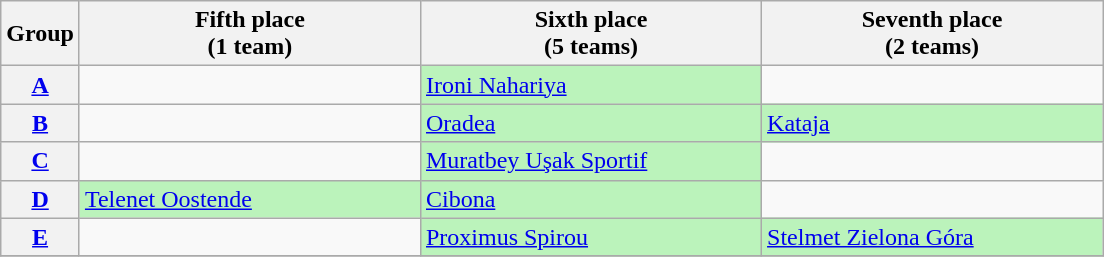<table class="wikitable">
<tr>
<th>Group</th>
<th width=220>Fifth place<br>(1 team)</th>
<th width=220>Sixth place<br>(5 teams)</th>
<th width=220>Seventh place<br>(2 teams)</th>
</tr>
<tr>
<th><a href='#'>A</a></th>
<td></td>
<td bgcolor=#BBF3BB> <a href='#'>Ironi Nahariya</a></td>
<td></td>
</tr>
<tr>
<th><a href='#'>B</a></th>
<td></td>
<td bgcolor=#BBF3BB> <a href='#'>Oradea</a></td>
<td bgcolor=#BBF3BB> <a href='#'>Kataja</a></td>
</tr>
<tr>
<th><a href='#'>C</a></th>
<td></td>
<td bgcolor=#BBF3BB> <a href='#'> Muratbey Uşak Sportif</a></td>
<td></td>
</tr>
<tr>
<th><a href='#'>D</a></th>
<td bgcolor=#BBF3BB> <a href='#'>Telenet Oostende</a></td>
<td bgcolor=#BBF3BB> <a href='#'>Cibona</a></td>
<td></td>
</tr>
<tr>
<th><a href='#'>E</a></th>
<td></td>
<td bgcolor=#BBF3BB> <a href='#'>Proximus Spirou</a></td>
<td bgcolor=#BBF3BB> <a href='#'>Stelmet Zielona Góra</a></td>
</tr>
<tr>
</tr>
</table>
